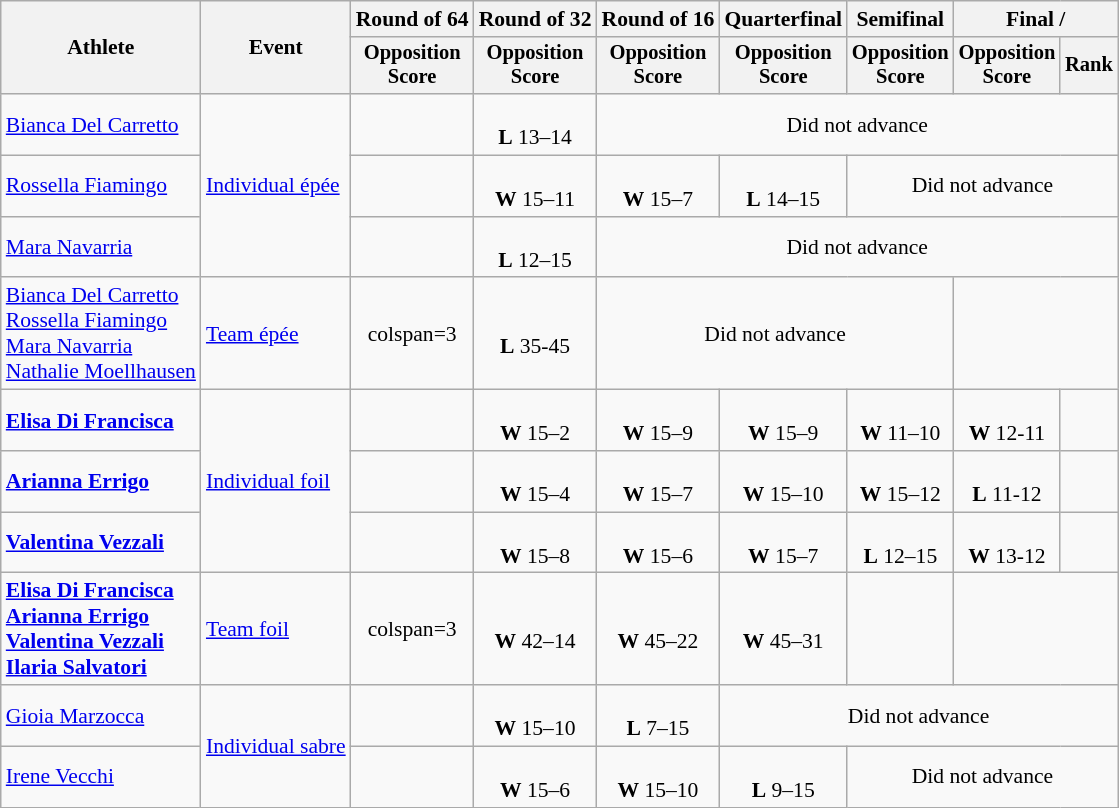<table class="wikitable" style="font-size:90%">
<tr>
<th rowspan="2">Athlete</th>
<th rowspan="2">Event</th>
<th>Round of 64</th>
<th>Round of 32</th>
<th>Round of 16</th>
<th>Quarterfinal</th>
<th>Semifinal</th>
<th colspan=2>Final / </th>
</tr>
<tr style="font-size:95%">
<th>Opposition <br> Score</th>
<th>Opposition <br> Score</th>
<th>Opposition <br> Score</th>
<th>Opposition <br> Score</th>
<th>Opposition <br> Score</th>
<th>Opposition <br> Score</th>
<th>Rank</th>
</tr>
<tr align=center>
<td align=left><a href='#'>Bianca Del Carretto</a></td>
<td align=left rowspan=3><a href='#'>Individual épée</a></td>
<td></td>
<td><br><strong>L</strong> 13–14</td>
<td colspan=5>Did not advance</td>
</tr>
<tr align=center>
<td align=left><a href='#'>Rossella Fiamingo</a></td>
<td></td>
<td><br><strong>W</strong> 15–11</td>
<td><br><strong>W</strong> 15–7</td>
<td><br><strong>L</strong> 14–15</td>
<td colspan=3>Did not advance</td>
</tr>
<tr align=center>
<td align=left><a href='#'>Mara Navarria</a></td>
<td></td>
<td><br><strong>L</strong> 12–15</td>
<td colspan=5>Did not advance</td>
</tr>
<tr align=center>
<td align=left><a href='#'>Bianca Del Carretto</a><br><a href='#'>Rossella Fiamingo</a><br><a href='#'>Mara Navarria</a><br><a href='#'>Nathalie Moellhausen</a></td>
<td align=left><a href='#'>Team épée</a></td>
<td>colspan=3 </td>
<td> <br><strong>L</strong> 35-45</td>
<td colspan=3>Did not advance</td>
</tr>
<tr align=center>
<td align=left><strong><a href='#'>Elisa Di Francisca</a></strong></td>
<td align=left rowspan=3><a href='#'>Individual foil</a></td>
<td></td>
<td><br><strong>W</strong> 15–2</td>
<td><br><strong>W</strong> 15–9</td>
<td><br><strong>W</strong> 15–9</td>
<td><br><strong>W</strong> 11–10</td>
<td><br><strong>W</strong> 12-11</td>
<td></td>
</tr>
<tr align=center>
<td align=left><strong><a href='#'>Arianna Errigo</a></strong></td>
<td></td>
<td><br><strong>W</strong> 15–4</td>
<td><br><strong>W</strong> 15–7</td>
<td><br><strong>W</strong> 15–10</td>
<td><br><strong>W</strong> 15–12</td>
<td><br><strong>L</strong> 11-12</td>
<td></td>
</tr>
<tr align=center>
<td align=left><strong><a href='#'>Valentina Vezzali</a></strong></td>
<td></td>
<td><br><strong>W</strong> 15–8</td>
<td><br><strong>W</strong> 15–6</td>
<td><br><strong>W</strong> 15–7</td>
<td><br><strong>L</strong> 12–15</td>
<td><br><strong>W</strong> 13-12</td>
<td></td>
</tr>
<tr align=center>
<td align=left><strong><a href='#'>Elisa Di Francisca</a><br><a href='#'>Arianna Errigo</a><br><a href='#'>Valentina Vezzali</a><br><a href='#'>Ilaria Salvatori</a></strong></td>
<td align=left><a href='#'>Team foil</a></td>
<td>colspan=3 </td>
<td> <br><strong>W</strong> 42–14</td>
<td> <br><strong>W</strong> 45–22</td>
<td> <br><strong>W</strong> 45–31</td>
<td></td>
</tr>
<tr align=center>
<td align=left><a href='#'>Gioia Marzocca</a></td>
<td align=left rowspan=2><a href='#'>Individual sabre</a></td>
<td></td>
<td><br><strong>W</strong> 15–10</td>
<td><br><strong>L</strong> 7–15</td>
<td colspan=4>Did not advance</td>
</tr>
<tr align=center>
<td align=left><a href='#'>Irene Vecchi</a></td>
<td></td>
<td><br><strong>W</strong> 15–6</td>
<td><br><strong>W</strong> 15–10</td>
<td><br><strong>L</strong> 9–15</td>
<td colspan=3>Did not advance</td>
</tr>
</table>
